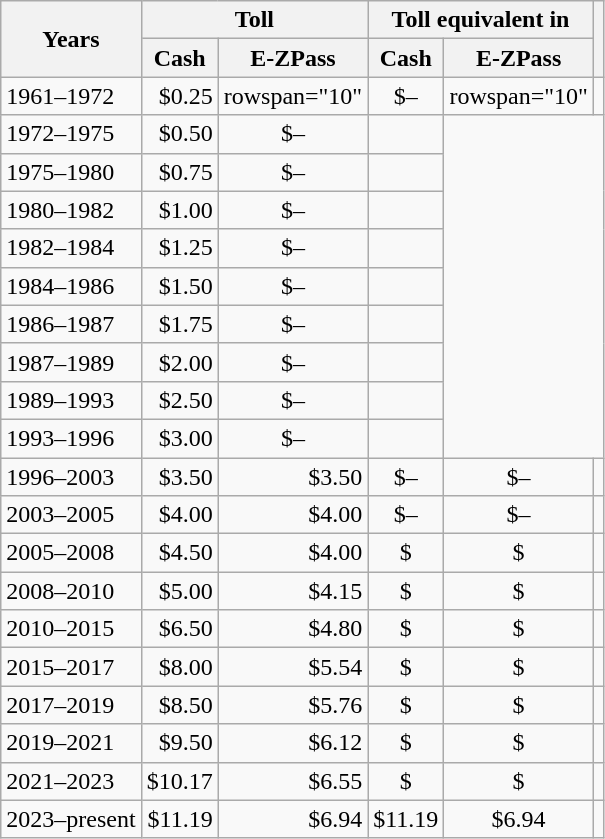<table class="wikitable sortable">
<tr>
<th rowspan="2" scope="col">Years</th>
<th colspan="2" scope="col">Toll</th>
<th colspan="2" scope="col">Toll equivalent in </th>
<th rowspan="2" class="unsortable"></th>
</tr>
<tr>
<th>Cash</th>
<th>E-ZPass</th>
<th>Cash</th>
<th>E-ZPass</th>
</tr>
<tr>
<td>1961–1972</td>
<td align="right">$0.25</td>
<td>rowspan="10" </td>
<td align="center">$–</td>
<td>rowspan="10" </td>
<td></td>
</tr>
<tr>
<td>1972–1975</td>
<td align="right">$0.50</td>
<td align="center">$–</td>
<td></td>
</tr>
<tr>
<td>1975–1980</td>
<td align="right">$0.75</td>
<td align="center">$–</td>
<td></td>
</tr>
<tr>
<td>1980–1982</td>
<td align="right">$1.00</td>
<td align="center">$–</td>
<td></td>
</tr>
<tr>
<td>1982–1984</td>
<td align="right">$1.25</td>
<td align="center">$–</td>
<td></td>
</tr>
<tr>
<td>1984–1986</td>
<td align="right">$1.50</td>
<td align="center">$–</td>
<td></td>
</tr>
<tr>
<td>1986–1987</td>
<td align="right">$1.75</td>
<td align="center">$–</td>
<td></td>
</tr>
<tr>
<td>1987–1989</td>
<td align="right">$2.00</td>
<td align="center">$–</td>
<td></td>
</tr>
<tr>
<td>1989–1993</td>
<td align="right">$2.50</td>
<td align="center">$–</td>
<td></td>
</tr>
<tr>
<td>1993–1996</td>
<td align="right">$3.00</td>
<td align="center">$–</td>
<td></td>
</tr>
<tr>
<td>1996–2003</td>
<td align="right">$3.50</td>
<td align="right">$3.50</td>
<td align="center">$–</td>
<td align="center">$–</td>
<td></td>
</tr>
<tr>
<td>2003–2005</td>
<td align="right">$4.00</td>
<td align="right">$4.00</td>
<td align="center">$–</td>
<td align="center">$–</td>
<td></td>
</tr>
<tr>
<td>2005–2008</td>
<td align="right">$4.50</td>
<td align="right">$4.00</td>
<td align="center">$</td>
<td align="center">$</td>
<td></td>
</tr>
<tr>
<td>2008–2010</td>
<td align="right">$5.00</td>
<td align="right">$4.15</td>
<td align="center">$</td>
<td align="center">$</td>
<td></td>
</tr>
<tr>
<td>2010–2015</td>
<td align="right">$6.50</td>
<td align="right">$4.80</td>
<td align="center">$</td>
<td align="center">$</td>
<td></td>
</tr>
<tr>
<td>2015–2017</td>
<td align="right">$8.00</td>
<td align="right">$5.54</td>
<td align="center">$</td>
<td align="center">$</td>
<td></td>
</tr>
<tr>
<td>2017–2019</td>
<td align="right">$8.50</td>
<td align="right">$5.76</td>
<td align="center">$</td>
<td align="center">$</td>
<td></td>
</tr>
<tr>
<td>2019–2021</td>
<td align="right">$9.50</td>
<td align="right">$6.12</td>
<td align="center">$</td>
<td align="center">$</td>
<td></td>
</tr>
<tr>
<td>2021–2023</td>
<td align="right">$10.17</td>
<td align="right">$6.55</td>
<td align="center">$</td>
<td align="center">$</td>
<td></td>
</tr>
<tr>
<td>2023–present</td>
<td align="right">$11.19</td>
<td align="right">$6.94</td>
<td align="center">$11.19</td>
<td align="center">$6.94</td>
<td></td>
</tr>
</table>
